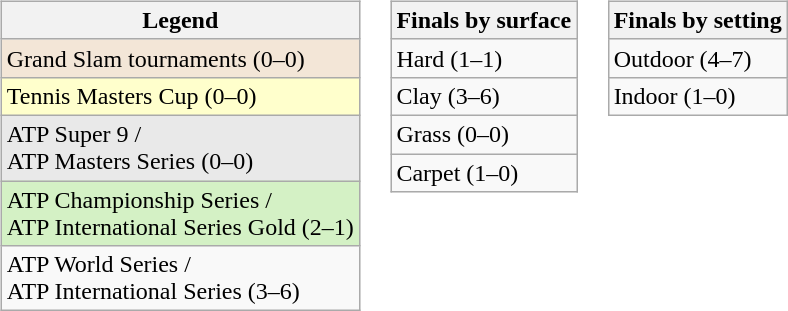<table>
<tr valign="top">
<td><br><table class="wikitable sortable mw-collapsible mw-collapsed">
<tr>
<th>Legend</th>
</tr>
<tr style="background:#f3e6d7;">
<td>Grand Slam tournaments (0–0)</td>
</tr>
<tr style="background:#ffffcc;">
<td>Tennis Masters Cup (0–0)</td>
</tr>
<tr style="background:#e9e9e9;">
<td>ATP Super 9 / <br>ATP Masters Series (0–0)</td>
</tr>
<tr style="background:#d4f1c5;">
<td>ATP Championship Series / <br>ATP International Series Gold (2–1)</td>
</tr>
<tr>
<td>ATP World Series / <br>ATP International Series (3–6)</td>
</tr>
</table>
</td>
<td><br><table class="wikitable sortable mw-collapsible mw-collapsed">
<tr>
<th>Finals by surface</th>
</tr>
<tr>
<td>Hard (1–1)</td>
</tr>
<tr>
<td>Clay (3–6)</td>
</tr>
<tr>
<td>Grass (0–0)</td>
</tr>
<tr>
<td>Carpet (1–0)</td>
</tr>
</table>
</td>
<td><br><table class="wikitable sortable mw-collapsible mw-collapsed">
<tr>
<th>Finals by setting</th>
</tr>
<tr>
<td>Outdoor (4–7)</td>
</tr>
<tr>
<td>Indoor (1–0)</td>
</tr>
</table>
</td>
</tr>
</table>
